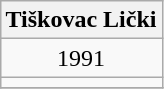<table class="wikitable" style="margin: 0.5em auto; text-align: center;">
<tr>
<th colspan="1">Tiškovac Lički</th>
</tr>
<tr>
<td>1991</td>
</tr>
<tr>
<td></td>
</tr>
<tr>
</tr>
</table>
